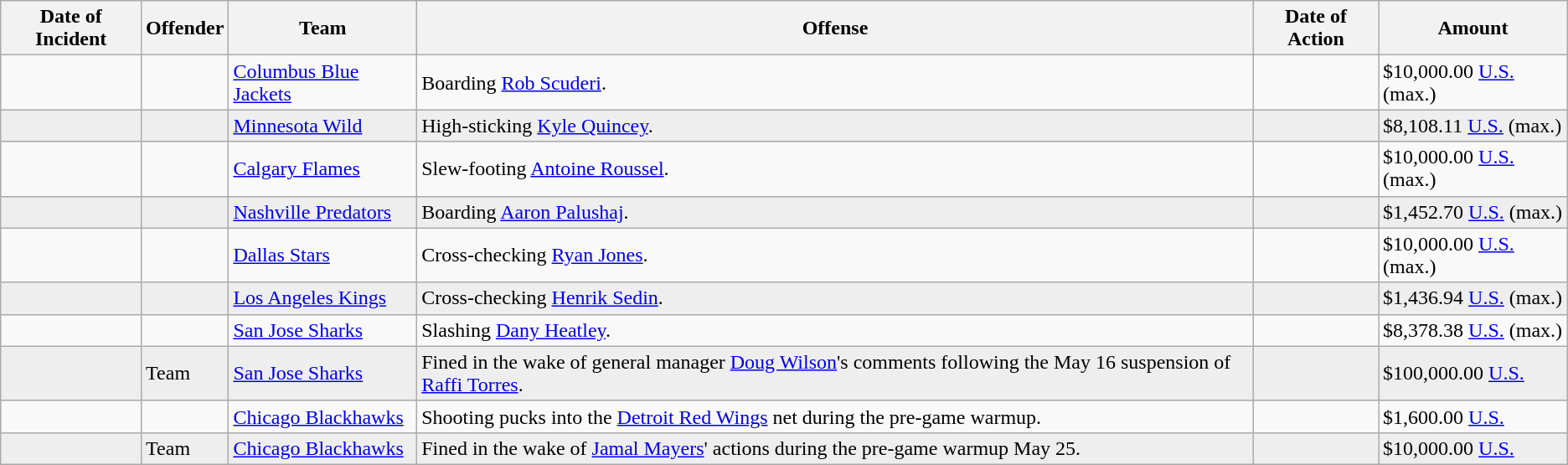<table class="wikitable sortable">
<tr>
<th>Date of Incident</th>
<th>Offender</th>
<th>Team</th>
<th>Offense</th>
<th>Date of Action</th>
<th>Amount</th>
</tr>
<tr>
<td></td>
<td></td>
<td><a href='#'>Columbus Blue Jackets</a></td>
<td>Boarding <a href='#'>Rob Scuderi</a>.</td>
<td></td>
<td>$10,000.00 <a href='#'>U.S.</a> (max.)</td>
</tr>
<tr bgcolor="#eeeeee">
<td></td>
<td></td>
<td><a href='#'>Minnesota Wild</a></td>
<td>High-sticking <a href='#'>Kyle Quincey</a>.</td>
<td></td>
<td>$8,108.11 <a href='#'>U.S.</a> (max.)</td>
</tr>
<tr>
<td></td>
<td></td>
<td><a href='#'>Calgary Flames</a></td>
<td>Slew-footing <a href='#'>Antoine Roussel</a>.</td>
<td></td>
<td>$10,000.00 <a href='#'>U.S.</a> (max.)</td>
</tr>
<tr bgcolor="#eeeeee">
<td></td>
<td></td>
<td><a href='#'>Nashville Predators</a></td>
<td>Boarding <a href='#'>Aaron Palushaj</a>.</td>
<td></td>
<td>$1,452.70 <a href='#'>U.S.</a> (max.)</td>
</tr>
<tr>
<td></td>
<td></td>
<td><a href='#'>Dallas Stars</a></td>
<td>Cross-checking <a href='#'>Ryan Jones</a>.</td>
<td></td>
<td>$10,000.00 <a href='#'>U.S.</a> (max.)</td>
</tr>
<tr bgcolor="#eeeeee">
<td></td>
<td></td>
<td><a href='#'>Los Angeles Kings</a></td>
<td>Cross-checking <a href='#'>Henrik Sedin</a>.</td>
<td></td>
<td>$1,436.94 <a href='#'>U.S.</a> (max.)</td>
</tr>
<tr>
<td></td>
<td></td>
<td><a href='#'>San Jose Sharks</a></td>
<td>Slashing <a href='#'>Dany Heatley</a>.</td>
<td></td>
<td>$8,378.38 <a href='#'>U.S.</a> (max.)</td>
</tr>
<tr bgcolor="#eeeeee">
<td></td>
<td>Team</td>
<td><a href='#'>San Jose Sharks</a></td>
<td>Fined in the wake of general manager <a href='#'>Doug Wilson</a>'s comments following the May 16 suspension of <a href='#'>Raffi Torres</a>.</td>
<td></td>
<td>$100,000.00 <a href='#'>U.S.</a></td>
</tr>
<tr>
<td></td>
<td></td>
<td><a href='#'>Chicago Blackhawks</a></td>
<td>Shooting pucks into the <a href='#'>Detroit Red Wings</a> net during the pre-game warmup.</td>
<td></td>
<td>$1,600.00 <a href='#'>U.S.</a></td>
</tr>
<tr bgcolor="#eeeeee">
<td></td>
<td>Team</td>
<td><a href='#'>Chicago Blackhawks</a></td>
<td>Fined in the wake of <a href='#'>Jamal Mayers</a>' actions during the pre-game warmup May 25.</td>
<td></td>
<td>$10,000.00 <a href='#'>U.S.</a></td>
</tr>
</table>
